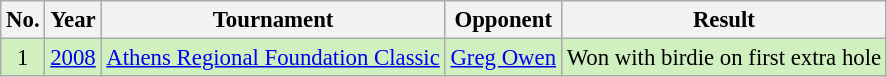<table class="wikitable" style="font-size:95%;">
<tr>
<th>No.</th>
<th>Year</th>
<th>Tournament</th>
<th>Opponent</th>
<th>Result</th>
</tr>
<tr style="background:#D0F0C0;">
<td align=center>1</td>
<td><a href='#'>2008</a></td>
<td><a href='#'>Athens Regional Foundation Classic</a></td>
<td> <a href='#'>Greg Owen</a></td>
<td>Won with birdie on first extra hole</td>
</tr>
</table>
